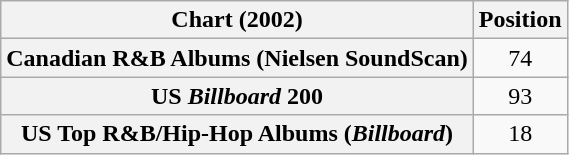<table class="wikitable sortable plainrowheaders" style="text-align:center">
<tr>
<th scope="col">Chart (2002)</th>
<th scope="col">Position</th>
</tr>
<tr>
<th scope="row">Canadian R&B Albums (Nielsen SoundScan)</th>
<td>74</td>
</tr>
<tr>
<th scope="row">US <em>Billboard</em> 200</th>
<td>93</td>
</tr>
<tr>
<th scope="row">US Top R&B/Hip-Hop Albums (<em>Billboard</em>)</th>
<td>18</td>
</tr>
</table>
